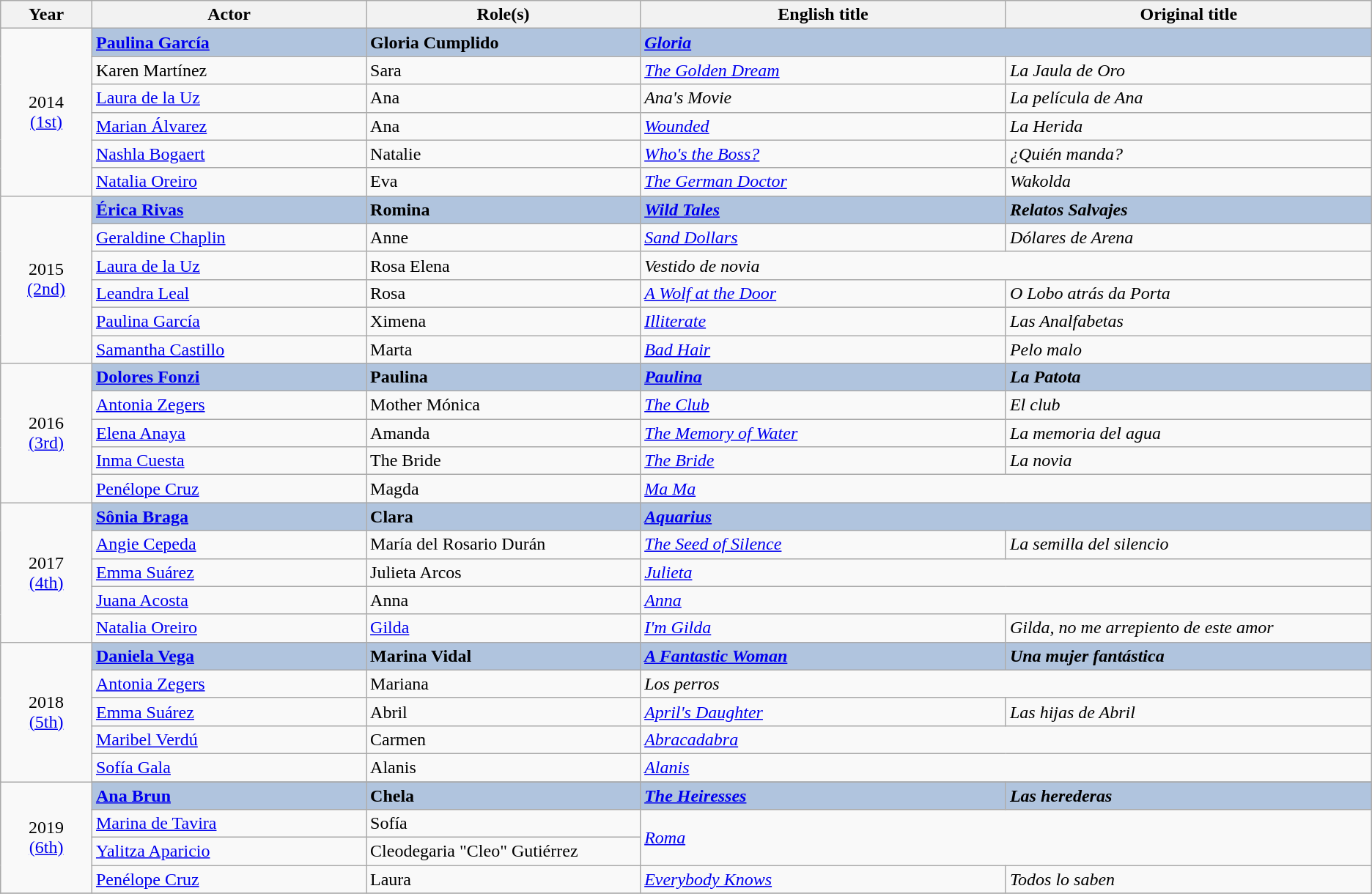<table class="wikitable sortable" style="text-align:left;">
<tr>
<th scope="col" style="width:5%;">Year</th>
<th scope="col" style="width:15%;">Actor</th>
<th scope="col" style="width:15%;">Role(s)</th>
<th scope="col" style="width:20%;">English title</th>
<th scope="col" style="width:20%;">Original title</th>
</tr>
<tr>
<td rowspan="6" style="text-align:center;">2014<br><a href='#'>(1st)</a><br></td>
<td style="background:#B0C4DE;"> <strong><a href='#'>Paulina García</a></strong></td>
<td style="background:#B0C4DE;"><strong>Gloria Cumplido</strong></td>
<td colspan="2" style="background:#B0C4DE;"><strong><em><a href='#'>Gloria</a></em></strong></td>
</tr>
<tr>
<td> Karen Martínez</td>
<td>Sara</td>
<td><em><a href='#'>The Golden Dream</a></em></td>
<td><em>La Jaula de Oro</em></td>
</tr>
<tr>
<td> <a href='#'>Laura de la Uz</a></td>
<td>Ana</td>
<td><em>Ana's Movie</em></td>
<td><em>La película de Ana</em></td>
</tr>
<tr>
<td> <a href='#'>Marian Álvarez</a></td>
<td>Ana</td>
<td><em><a href='#'>Wounded</a></em></td>
<td><em>La Herida</em></td>
</tr>
<tr>
<td> <a href='#'>Nashla Bogaert</a></td>
<td>Natalie</td>
<td><em><a href='#'>Who's the Boss?</a></em></td>
<td><em>¿Quién manda?</em></td>
</tr>
<tr>
<td> <a href='#'>Natalia Oreiro</a></td>
<td>Eva</td>
<td><em><a href='#'>The German Doctor</a></em></td>
<td><em>Wakolda</em></td>
</tr>
<tr>
<td rowspan="6" style="text-align:center;">2015<br><a href='#'>(2nd)</a><br></td>
<td style="background:#B0C4DE;"> <strong><a href='#'>Érica Rivas</a></strong></td>
<td style="background:#B0C4DE;"><strong>Romina</strong></td>
<td style="background:#B0C4DE;"><strong><em><a href='#'>Wild Tales</a></em></strong></td>
<td style="background:#B0C4DE;"><strong><em>Relatos Salvajes</em></strong></td>
</tr>
<tr>
<td> <a href='#'>Geraldine Chaplin</a></td>
<td>Anne</td>
<td><em><a href='#'>Sand Dollars</a></em></td>
<td><em>Dólares de Arena</em></td>
</tr>
<tr>
<td> <a href='#'>Laura de la Uz</a></td>
<td>Rosa Elena</td>
<td colspan="2"><em>Vestido de novia</em></td>
</tr>
<tr>
<td> <a href='#'>Leandra Leal</a></td>
<td>Rosa</td>
<td><em><a href='#'>A Wolf at the Door</a></em></td>
<td><em>O Lobo atrás da Porta</em></td>
</tr>
<tr>
<td> <a href='#'>Paulina García</a></td>
<td>Ximena</td>
<td><em><a href='#'>Illiterate</a></em></td>
<td><em>Las Analfabetas</em></td>
</tr>
<tr>
<td> <a href='#'>Samantha Castillo</a></td>
<td>Marta</td>
<td><em><a href='#'>Bad Hair</a></em></td>
<td><em>Pelo malo</em></td>
</tr>
<tr>
<td rowspan="5" style="text-align:center;">2016<br><a href='#'>(3rd)</a><br></td>
<td style="background:#B0C4DE;"> <strong><a href='#'>Dolores Fonzi</a></strong></td>
<td style="background:#B0C4DE;"><strong>Paulina</strong></td>
<td style="background:#B0C4DE;"><strong><em><a href='#'>Paulina</a></em></strong></td>
<td style="background:#B0C4DE;"><strong><em>La Patota</em></strong></td>
</tr>
<tr>
<td> <a href='#'>Antonia Zegers</a></td>
<td>Mother Mónica</td>
<td><em><a href='#'>The Club</a></em></td>
<td><em>El club</em></td>
</tr>
<tr>
<td> <a href='#'>Elena Anaya</a></td>
<td>Amanda</td>
<td><em><a href='#'>The Memory of Water</a></em></td>
<td><em>La memoria del agua</em></td>
</tr>
<tr>
<td> <a href='#'>Inma Cuesta</a></td>
<td>The Bride</td>
<td><em><a href='#'>The Bride</a></em></td>
<td><em>La novia</em></td>
</tr>
<tr>
<td> <a href='#'>Penélope Cruz</a></td>
<td>Magda</td>
<td colspan="2"><em><a href='#'>Ma Ma</a></em></td>
</tr>
<tr>
<td rowspan="5" style="text-align:center;">2017<br><a href='#'>(4th)</a><br></td>
<td style="background:#B0C4DE;"> <strong><a href='#'>Sônia Braga</a></strong></td>
<td style="background:#B0C4DE;"><strong>Clara</strong></td>
<td colspan="2" style="background:#B0C4DE;"><strong><em><a href='#'>Aquarius</a></em></strong></td>
</tr>
<tr>
<td> <a href='#'>Angie Cepeda</a></td>
<td>María del Rosario Durán</td>
<td><em><a href='#'>The Seed of Silence</a></em></td>
<td><em>La semilla del silencio</em></td>
</tr>
<tr>
<td> <a href='#'>Emma Suárez</a></td>
<td>Julieta Arcos</td>
<td colspan="2"><em><a href='#'>Julieta</a></em></td>
</tr>
<tr>
<td> <a href='#'>Juana Acosta</a></td>
<td>Anna</td>
<td colspan="2"><em><a href='#'>Anna</a></em></td>
</tr>
<tr>
<td> <a href='#'>Natalia Oreiro</a></td>
<td><a href='#'>Gilda</a></td>
<td><em><a href='#'>I'm Gilda</a></em></td>
<td><em>Gilda, no me arrepiento de este amor</em></td>
</tr>
<tr>
<td rowspan="5" style="text-align:center;">2018<br><a href='#'>(5th)</a><br></td>
<td style="background:#B0C4DE;"> <strong><a href='#'>Daniela Vega</a></strong></td>
<td style="background:#B0C4DE;"><strong>Marina Vidal</strong></td>
<td style="background:#B0C4DE;"><strong><em><a href='#'>A Fantastic Woman</a></em></strong></td>
<td style="background:#B0C4DE;"><strong><em>Una mujer fantástica</em></strong></td>
</tr>
<tr>
<td> <a href='#'>Antonia Zegers</a></td>
<td>Mariana</td>
<td colspan="2"><em>Los perros</em></td>
</tr>
<tr>
<td> <a href='#'>Emma Suárez</a></td>
<td>Abril</td>
<td><em><a href='#'>April's Daughter</a></em></td>
<td><em>Las hijas de Abril</em></td>
</tr>
<tr>
<td> <a href='#'>Maribel Verdú</a></td>
<td>Carmen</td>
<td colspan="2"><em><a href='#'>Abracadabra</a></em></td>
</tr>
<tr>
<td> <a href='#'>Sofía Gala</a></td>
<td>Alanis</td>
<td colspan="2"><em><a href='#'>Alanis</a></em></td>
</tr>
<tr>
<td rowspan="5" style="text-align:center;">2019<br><a href='#'>(6th)</a></td>
</tr>
<tr>
<td style="background:#B0C4DE;"> <strong><a href='#'>Ana Brun</a></strong></td>
<td style="background:#B0C4DE;"><strong>Chela</strong></td>
<td style="background:#B0C4DE;"><strong><em><a href='#'>The Heiresses</a></em></strong></td>
<td style="background:#B0C4DE;"><strong><em>Las herederas</em></strong></td>
</tr>
<tr>
<td> <a href='#'>Marina de Tavira</a></td>
<td>Sofía</td>
<td rowspan="2" colspan="2"><em><a href='#'>Roma</a></em></td>
</tr>
<tr>
<td> <a href='#'>Yalitza Aparicio</a></td>
<td>Cleodegaria "Cleo" Gutiérrez</td>
</tr>
<tr>
<td> <a href='#'>Penélope Cruz</a></td>
<td>Laura</td>
<td><em><a href='#'>Everybody Knows</a></em></td>
<td><em>Todos lo saben</em></td>
</tr>
<tr>
</tr>
</table>
